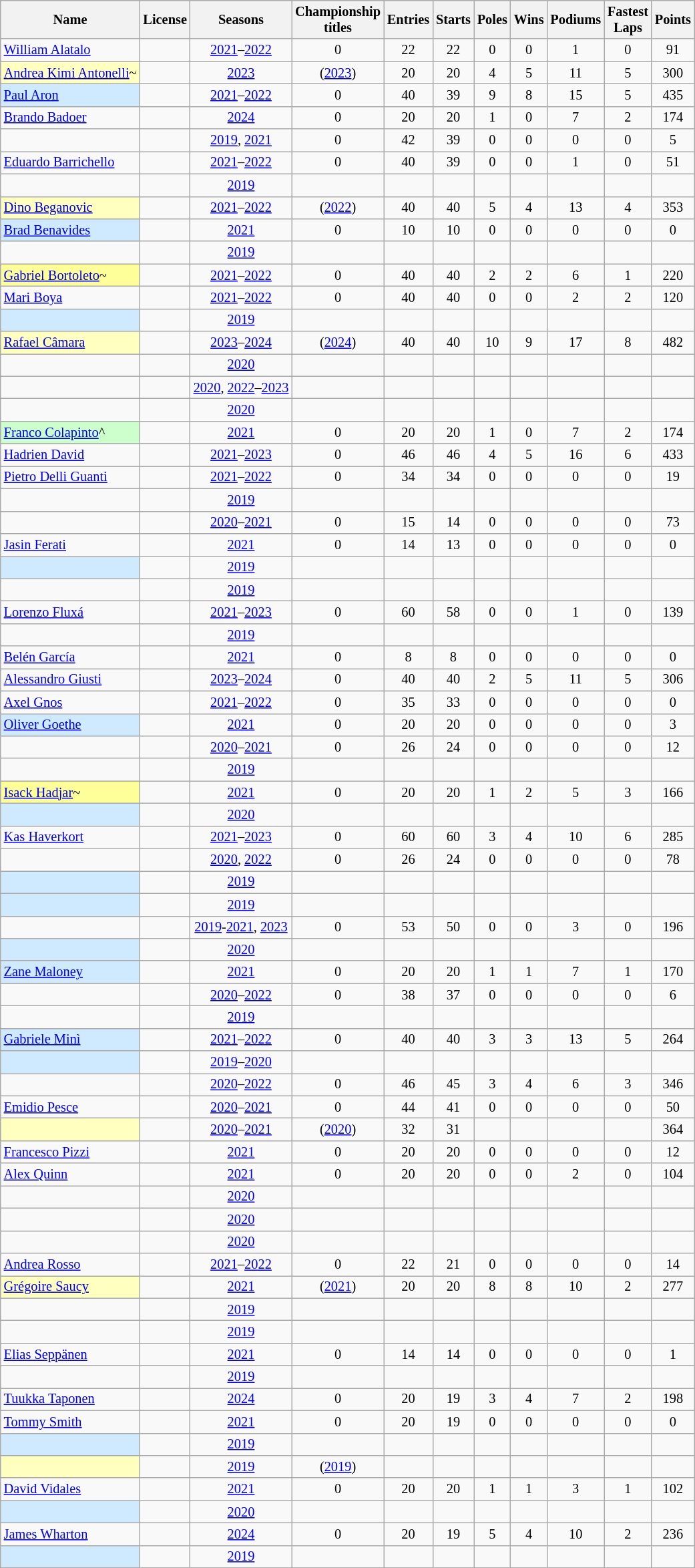<table class="wikitable sortable" style="font-size: 85%; text-align:center">
<tr>
<th>Name</th>
<th>License</th>
<th>Seasons</th>
<th>Championship<br>titles</th>
<th>Entries</th>
<th>Starts</th>
<th>Poles</th>
<th>Wins</th>
<th>Podiums</th>
<th>Fastest<br>Laps</th>
<th>Points</th>
</tr>
<tr>
<td align="left"><a href='#'>William Alatalo</a></td>
<td align="left"></td>
<td><a href='#'>2021</a>–<a href='#'>2022</a></td>
<td>0</td>
<td>22</td>
<td>22</td>
<td>0</td>
<td>0</td>
<td>1</td>
<td>0</td>
<td>91</td>
</tr>
<tr>
<td align="left" style="background: #FFFFBF;"><a href='#'>Andrea Kimi Antonelli</a>~</td>
<td align="left"></td>
<td><a href='#'>2023</a></td>
<td>(<a href='#'>2023</a>)</td>
<td>20</td>
<td>20</td>
<td>4</td>
<td>5</td>
<td>11</td>
<td>5</td>
<td>300</td>
</tr>
<tr>
<td align="left" style="background: #CFEAFF;"><a href='#'>Paul Aron</a> </td>
<td align="left"></td>
<td><a href='#'>2021</a>–<a href='#'>2022</a></td>
<td>0</td>
<td>40</td>
<td>39</td>
<td>9</td>
<td>8</td>
<td>15</td>
<td>5</td>
<td>435</td>
</tr>
<tr>
<td align="left"><a href='#'>Brando Badoer</a></td>
<td align="left"></td>
<td><a href='#'>2024</a></td>
<td>0</td>
<td>20</td>
<td>20</td>
<td>1</td>
<td>0</td>
<td>7</td>
<td>2</td>
<td>174</td>
</tr>
<tr>
<td align="left"></td>
<td align="left"></td>
<td><a href='#'>2019</a>, <a href='#'>2021</a></td>
<td>0</td>
<td>42</td>
<td>39</td>
<td>0</td>
<td>0</td>
<td>0</td>
<td>0</td>
<td>5</td>
</tr>
<tr>
<td align="left"><a href='#'>Eduardo Barrichello</a></td>
<td align="left"></td>
<td><a href='#'>2021</a>–<a href='#'>2022</a></td>
<td>0</td>
<td>40</td>
<td>39</td>
<td>0</td>
<td>0</td>
<td>1</td>
<td>0</td>
<td>51</td>
</tr>
<tr>
<td align="left""></td>
<td align="left"></td>
<td><a href='#'>2019</a></td>
<td></td>
<td></td>
<td></td>
<td></td>
<td></td>
<td></td>
<td></td>
<td></td>
</tr>
<tr>
<td align="left" style="background: #FFFFBF;"><a href='#'>Dino Beganovic</a></td>
<td align="left"></td>
<td><a href='#'>2021</a>–<a href='#'>2022</a></td>
<td>(<a href='#'>2022</a>)</td>
<td>40</td>
<td>40</td>
<td>5</td>
<td>4</td>
<td>13</td>
<td>4</td>
<td>353</td>
</tr>
<tr>
<td align="left" style="background: #CFEAFF;"><a href='#'>Brad Benavides</a></td>
<td align="left"></td>
<td><a href='#'>2021</a></td>
<td>0</td>
<td>10</td>
<td>10</td>
<td>0</td>
<td>0</td>
<td>0</td>
<td>0</td>
<td>0</td>
</tr>
<tr>
<td align="left"></td>
<td align="left"></td>
<td><a href='#'>2019</a></td>
<td></td>
<td></td>
<td></td>
<td></td>
<td></td>
<td></td>
<td></td>
<td></td>
</tr>
<tr>
<td align="left" style="background: #FFFF99;"><a href='#'>Gabriel Bortoleto</a>~</td>
<td align="left"></td>
<td><a href='#'>2021</a>–<a href='#'>2022</a></td>
<td>0</td>
<td>40</td>
<td>40</td>
<td>2</td>
<td>2</td>
<td>6</td>
<td>1</td>
<td>220</td>
</tr>
<tr>
<td align="left"><a href='#'>Mari Boya</a></td>
<td align="left"></td>
<td><a href='#'>2021</a>–<a href='#'>2022</a></td>
<td>0</td>
<td>40</td>
<td>40</td>
<td>0</td>
<td>0</td>
<td>2</td>
<td>2</td>
<td>120</td>
</tr>
<tr>
<td align="left" style="background: #CFEAFF;"></td>
<td align="left"></td>
<td><a href='#'>2019</a></td>
<td></td>
<td></td>
<td></td>
<td></td>
<td></td>
<td></td>
<td></td>
<td></td>
</tr>
<tr>
<td align="left" style="background: #FFFFBF;"><a href='#'>Rafael Câmara</a></td>
<td align="left"></td>
<td><a href='#'>2023</a>–<a href='#'>2024</a></td>
<td>(<a href='#'>2024</a>)</td>
<td>40</td>
<td>40</td>
<td>10</td>
<td>9</td>
<td>17</td>
<td>8</td>
<td>482</td>
</tr>
<tr>
<td align="left"></td>
<td align="left"></td>
<td><a href='#'>2020</a></td>
<td></td>
<td></td>
<td></td>
<td></td>
<td></td>
<td></td>
<td></td>
<td></td>
</tr>
<tr>
<td align="left"></td>
<td align="left"></td>
<td><a href='#'>2020</a>, <a href='#'>2022</a>–<a href='#'>2023</a></td>
<td></td>
<td></td>
<td></td>
<td></td>
<td></td>
<td></td>
<td></td>
<td></td>
</tr>
<tr>
<td align="left"></td>
<td align="left"></td>
<td><a href='#'>2020</a></td>
<td></td>
<td></td>
<td></td>
<td></td>
<td></td>
<td></td>
<td></td>
<td></td>
</tr>
<tr>
<td align="left" style="background: #ccffcc;"><a href='#'>Franco Colapinto</a>^</td>
<td align="left"></td>
<td><a href='#'>2021</a></td>
<td>0</td>
<td>20</td>
<td>20</td>
<td>1</td>
<td>0</td>
<td>7</td>
<td>2</td>
<td>174</td>
</tr>
<tr>
<td align="left"><a href='#'>Hadrien David</a></td>
<td align="left"></td>
<td><a href='#'>2021</a>–<a href='#'>2023</a></td>
<td>0</td>
<td>46</td>
<td>46</td>
<td>4</td>
<td>5</td>
<td>16</td>
<td>6</td>
<td>433</td>
</tr>
<tr>
<td align="left"><a href='#'>Pietro Delli Guanti</a></td>
<td align="left"></td>
<td><a href='#'>2021</a>–<a href='#'>2022</a></td>
<td>0</td>
<td>34</td>
<td>34</td>
<td>0</td>
<td>0</td>
<td>0</td>
<td>0</td>
<td>19</td>
</tr>
<tr>
<td align="left""></td>
<td align="left"></td>
<td><a href='#'>2019</a></td>
<td></td>
<td></td>
<td></td>
<td></td>
<td></td>
<td></td>
<td></td>
<td></td>
</tr>
<tr>
<td align="left"></td>
<td align="left"></td>
<td><a href='#'>2020</a>–<a href='#'>2021</a></td>
<td>0</td>
<td>15</td>
<td>14</td>
<td>0</td>
<td>0</td>
<td>0</td>
<td>0</td>
<td>73</td>
</tr>
<tr>
<td align="left"><a href='#'>Jasin Ferati</a></td>
<td align="left"></td>
<td><a href='#'>2021</a></td>
<td>0</td>
<td>14</td>
<td>13</td>
<td>0</td>
<td>0</td>
<td>0</td>
<td>0</td>
<td>0</td>
</tr>
<tr>
<td align="left" style="background: #CFEAFF;"></td>
<td align="left"></td>
<td><a href='#'>2019</a></td>
<td></td>
<td></td>
<td></td>
<td></td>
<td></td>
<td></td>
<td></td>
<td></td>
</tr>
<tr>
<td align="left"></td>
<td align="left"></td>
<td><a href='#'>2019</a></td>
<td></td>
<td></td>
<td></td>
<td></td>
<td></td>
<td></td>
<td></td>
<td></td>
</tr>
<tr>
<td align="left"><a href='#'>Lorenzo Fluxá</a></td>
<td align="left"></td>
<td><a href='#'>2021</a>–<a href='#'>2023</a></td>
<td>0</td>
<td>60</td>
<td>58</td>
<td>0</td>
<td>0</td>
<td>1</td>
<td>0</td>
<td>139</td>
</tr>
<tr>
<td align="left"></td>
<td align="left"></td>
<td><a href='#'>2019</a></td>
<td></td>
<td></td>
<td></td>
<td></td>
<td></td>
<td></td>
<td></td>
<td></td>
</tr>
<tr>
<td align="left"><a href='#'>Belén García</a></td>
<td align="left"></td>
<td><a href='#'>2021</a></td>
<td>0</td>
<td>8</td>
<td>8</td>
<td>0</td>
<td>0</td>
<td>0</td>
<td>0</td>
<td>0</td>
</tr>
<tr>
<td align="left"><a href='#'>Alessandro Giusti</a></td>
<td align="left"></td>
<td><a href='#'>2023</a>–<a href='#'>2024</a></td>
<td>0</td>
<td>40</td>
<td>40</td>
<td>2</td>
<td>5</td>
<td>11</td>
<td>5</td>
<td>306</td>
</tr>
<tr>
<td align="left"><a href='#'>Axel Gnos</a></td>
<td align="left"></td>
<td><a href='#'>2021</a>–<a href='#'>2022</a></td>
<td>0</td>
<td>35</td>
<td>33</td>
<td>0</td>
<td>0</td>
<td>0</td>
<td>0</td>
<td>0</td>
</tr>
<tr>
<td align="left" style="background: #CFEAFF;"><a href='#'>Oliver Goethe</a></td>
<td align="left"></td>
<td><a href='#'>2021</a></td>
<td>0</td>
<td>20</td>
<td>20</td>
<td>0</td>
<td>0</td>
<td>0</td>
<td>0</td>
<td>3</td>
</tr>
<tr>
<td align="left"></td>
<td align="left"></td>
<td><a href='#'>2020</a>–<a href='#'>2021</a></td>
<td>0</td>
<td>26</td>
<td>24</td>
<td>0</td>
<td>0</td>
<td>0</td>
<td>0</td>
<td>12</td>
</tr>
<tr>
<td align="left"></td>
<td align="left"></td>
<td><a href='#'>2019</a></td>
<td></td>
<td></td>
<td></td>
<td></td>
<td></td>
<td></td>
<td></td>
<td></td>
</tr>
<tr>
<td align="left" style="background: #FFFF99;"><a href='#'>Isack Hadjar</a>~</td>
<td align="left"></td>
<td><a href='#'>2021</a></td>
<td>0</td>
<td>20</td>
<td>20</td>
<td>1</td>
<td>2</td>
<td>5</td>
<td>3</td>
<td>166</td>
</tr>
<tr>
<td align="left" style="background: #CFEAFF;"></td>
<td align="left"></td>
<td><a href='#'>2020</a></td>
<td></td>
<td></td>
<td></td>
<td></td>
<td></td>
<td></td>
<td></td>
<td></td>
</tr>
<tr>
<td align="left"><a href='#'>Kas Haverkort</a></td>
<td align="left"></td>
<td><a href='#'>2021</a>–<a href='#'>2023</a></td>
<td>0</td>
<td>60</td>
<td>60</td>
<td>3</td>
<td>4</td>
<td>10</td>
<td>6</td>
<td>285</td>
</tr>
<tr>
<td align="left"></td>
<td align="left"></td>
<td><a href='#'>2020</a>, <a href='#'>2022</a></td>
<td>0</td>
<td>26</td>
<td>24</td>
<td>0</td>
<td>0</td>
<td>0</td>
<td>0</td>
<td>78</td>
</tr>
<tr>
<td align="left" style="background: #CFEAFF;"></td>
<td align="left"></td>
<td><a href='#'>2019</a></td>
<td></td>
<td></td>
<td></td>
<td></td>
<td></td>
<td></td>
<td></td>
<td></td>
</tr>
<tr>
<td align="left" style="background: #CFEAFF;"></td>
<td align="left"></td>
<td><a href='#'>2019</a></td>
<td></td>
<td></td>
<td></td>
<td></td>
<td></td>
<td></td>
<td></td>
<td></td>
</tr>
<tr>
<td align="left"></td>
<td align="left"></td>
<td><a href='#'>2019</a>-<a href='#'>2021</a>, <a href='#'>2023</a></td>
<td>0</td>
<td>53</td>
<td>50</td>
<td>0</td>
<td>0</td>
<td>3</td>
<td>0</td>
<td>196</td>
</tr>
<tr>
<td align="left" style="background: #CFEAFF;"></td>
<td align="left"></td>
<td><a href='#'>2020</a></td>
<td></td>
<td></td>
<td></td>
<td></td>
<td></td>
<td></td>
<td></td>
<td></td>
</tr>
<tr>
<td align="left" style="background: #CFEAFF;"><a href='#'>Zane Maloney</a></td>
<td align="left"></td>
<td><a href='#'>2021</a></td>
<td>0</td>
<td>20</td>
<td>20</td>
<td>1</td>
<td>1</td>
<td>7</td>
<td>1</td>
<td>170</td>
</tr>
<tr>
<td align="left"></td>
<td align="left"></td>
<td><a href='#'>2020</a>–<a href='#'>2022</a></td>
<td>0</td>
<td>38</td>
<td>37</td>
<td>0</td>
<td>0</td>
<td>0</td>
<td>0</td>
<td>6</td>
</tr>
<tr>
<td align="left""></td>
<td align="left"></td>
<td><a href='#'>2019</a></td>
<td></td>
<td></td>
<td></td>
<td></td>
<td></td>
<td></td>
<td></td>
<td></td>
</tr>
<tr>
<td align="left" style="background: #CFEAFF;"><a href='#'>Gabriele Minì</a></td>
<td align="left"></td>
<td><a href='#'>2021</a>–<a href='#'>2022</a></td>
<td>0</td>
<td>40</td>
<td>40</td>
<td>3</td>
<td>3</td>
<td>13</td>
<td>5</td>
<td>264</td>
</tr>
<tr>
<td align="left" style="background: #CFEAFF;"></td>
<td align="left"></td>
<td><a href='#'>2019</a>–<a href='#'>2020</a></td>
<td></td>
<td></td>
<td></td>
<td></td>
<td></td>
<td></td>
<td></td>
<td></td>
</tr>
<tr>
<td align="left"></td>
<td align="left"></td>
<td><a href='#'>2020</a>–<a href='#'>2022</a></td>
<td>0</td>
<td>46</td>
<td>45</td>
<td>3</td>
<td>4</td>
<td>6</td>
<td>3</td>
<td>346</td>
</tr>
<tr>
<td align="left"><a href='#'>Emidio Pesce</a></td>
<td align="left"></td>
<td><a href='#'>2020</a>–<a href='#'>2021</a></td>
<td>0</td>
<td>44</td>
<td>41</td>
<td>0</td>
<td>0</td>
<td>0</td>
<td>0</td>
<td>50</td>
</tr>
<tr>
<td align="left" style="background: #FFFFBF;"></td>
<td align="left"></td>
<td><a href='#'>2020</a>–<a href='#'>2021</a></td>
<td> (<a href='#'>2020</a>)</td>
<td>32</td>
<td>31</td>
<td></td>
<td></td>
<td></td>
<td></td>
<td>364</td>
</tr>
<tr>
<td align="left"><a href='#'>Francesco Pizzi</a></td>
<td align="left"></td>
<td><a href='#'>2021</a></td>
<td>0</td>
<td>20</td>
<td>20</td>
<td>0</td>
<td>0</td>
<td>0</td>
<td>0</td>
<td>12</td>
</tr>
<tr>
<td align="left"><a href='#'>Alex Quinn</a></td>
<td align="left"></td>
<td><a href='#'>2021</a></td>
<td>0</td>
<td>20</td>
<td>20</td>
<td>0</td>
<td>0</td>
<td>2</td>
<td>0</td>
<td>104</td>
</tr>
<tr>
<td align="left"></td>
<td align="left"></td>
<td><a href='#'>2020</a></td>
<td></td>
<td></td>
<td></td>
<td></td>
<td></td>
<td></td>
<td></td>
<td></td>
</tr>
<tr>
<td align="left"></td>
<td align="left"></td>
<td><a href='#'>2020</a></td>
<td></td>
<td></td>
<td></td>
<td></td>
<td></td>
<td></td>
<td></td>
<td></td>
</tr>
<tr>
<td align="left"></td>
<td align="left"></td>
<td><a href='#'>2020</a></td>
<td></td>
<td></td>
<td></td>
<td></td>
<td></td>
<td></td>
<td></td>
<td></td>
</tr>
<tr>
<td align="left"><a href='#'>Andrea Rosso</a></td>
<td align="left"></td>
<td><a href='#'>2021</a>–<a href='#'>2022</a></td>
<td>0</td>
<td>22</td>
<td>21</td>
<td>0</td>
<td>0</td>
<td>0</td>
<td>0</td>
<td>14</td>
</tr>
<tr>
<td align="left" style="background: #FFFFBF;"><a href='#'>Grégoire Saucy</a></td>
<td align="left"></td>
<td><a href='#'>2021</a></td>
<td> (<a href='#'>2021</a>)</td>
<td>20</td>
<td>20</td>
<td>8</td>
<td>8</td>
<td>10</td>
<td>2</td>
<td>277</td>
</tr>
<tr>
<td align="left"></td>
<td align="left"></td>
<td><a href='#'>2019</a></td>
<td></td>
<td></td>
<td></td>
<td></td>
<td></td>
<td></td>
<td></td>
<td></td>
</tr>
<tr>
<td align="left""></td>
<td align="left"></td>
<td><a href='#'>2019</a></td>
<td></td>
<td></td>
<td></td>
<td></td>
<td></td>
<td></td>
<td></td>
<td></td>
</tr>
<tr>
<td align="left"><a href='#'>Elias Seppänen</a></td>
<td align="left"></td>
<td><a href='#'>2021</a></td>
<td>0</td>
<td>14</td>
<td>14</td>
<td>0</td>
<td>0</td>
<td>0</td>
<td>0</td>
<td>1</td>
</tr>
<tr>
<td align="left"></td>
<td align="left"></td>
<td><a href='#'>2019</a></td>
<td></td>
<td></td>
<td></td>
<td></td>
<td></td>
<td></td>
<td></td>
<td></td>
</tr>
<tr>
<td align="left"><a href='#'>Tuukka Taponen</a></td>
<td align="left"></td>
<td><a href='#'>2024</a></td>
<td>0</td>
<td>20</td>
<td>19</td>
<td>3</td>
<td>4</td>
<td>7</td>
<td>2</td>
<td>198</td>
</tr>
<tr>
<td align="left"><a href='#'>Tommy Smith</a></td>
<td align="left"></td>
<td><a href='#'>2021</a></td>
<td>0</td>
<td>20</td>
<td>19</td>
<td>0</td>
<td>0</td>
<td>0</td>
<td>0</td>
<td>0</td>
</tr>
<tr>
<td align="left" style="background: #CFEAFF;"></td>
<td align="left"></td>
<td><a href='#'>2019</a></td>
<td></td>
<td></td>
<td></td>
<td></td>
<td></td>
<td></td>
<td></td>
<td></td>
</tr>
<tr>
<td align="left" style="background: #FFFFBF;"></td>
<td align="left"></td>
<td><a href='#'>2019</a></td>
<td> (<a href='#'>2019</a>)</td>
<td></td>
<td></td>
<td></td>
<td></td>
<td></td>
<td></td>
<td></td>
</tr>
<tr>
<td align="left"><a href='#'>David Vidales</a></td>
<td align="left"></td>
<td><a href='#'>2021</a></td>
<td>0</td>
<td>20</td>
<td>20</td>
<td>1</td>
<td>1</td>
<td>3</td>
<td>1</td>
<td>102</td>
</tr>
<tr>
<td align="left" style="background: #CFEAFF;"></td>
<td align="left"></td>
<td><a href='#'>2020</a></td>
<td></td>
<td></td>
<td></td>
<td></td>
<td></td>
<td></td>
<td></td>
<td></td>
</tr>
<tr>
<td align="left"><a href='#'>James Wharton</a></td>
<td align="left"></td>
<td><a href='#'>2024</a></td>
<td>0</td>
<td>20</td>
<td>19</td>
<td>5</td>
<td>4</td>
<td>10</td>
<td>2</td>
<td>236</td>
</tr>
<tr>
<td align="left" style="background: #CFEAFF;"></td>
<td align="left"></td>
<td><a href='#'>2019</a></td>
<td></td>
<td></td>
<td></td>
<td></td>
<td></td>
<td></td>
<td></td>
<td></td>
</tr>
</table>
